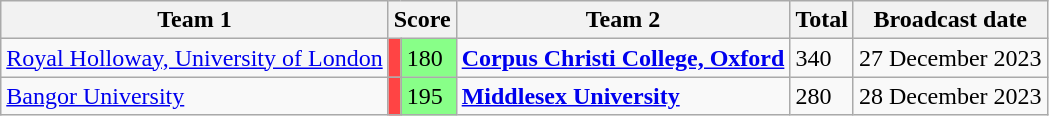<table class="wikitable">
<tr>
<th>Team 1</th>
<th colspan=2>Score</th>
<th>Team 2</th>
<th>Total</th>
<th>Broadcast date</th>
</tr>
<tr>
<td><a href='#'>Royal Holloway, University of London</a></td>
<td style="background:#f44;"></td>
<td style="background:#88ff88">180</td>
<td><strong><a href='#'>Corpus Christi College, Oxford</a></strong></td>
<td>340</td>
<td>27 December 2023</td>
</tr>
<tr>
<td><a href='#'>Bangor University</a></td>
<td style="background:#f44;"></td>
<td style="background:#88ff88">195</td>
<td><strong><a href='#'>Middlesex University</a></strong></td>
<td>280</td>
<td>28 December 2023</td>
</tr>
</table>
